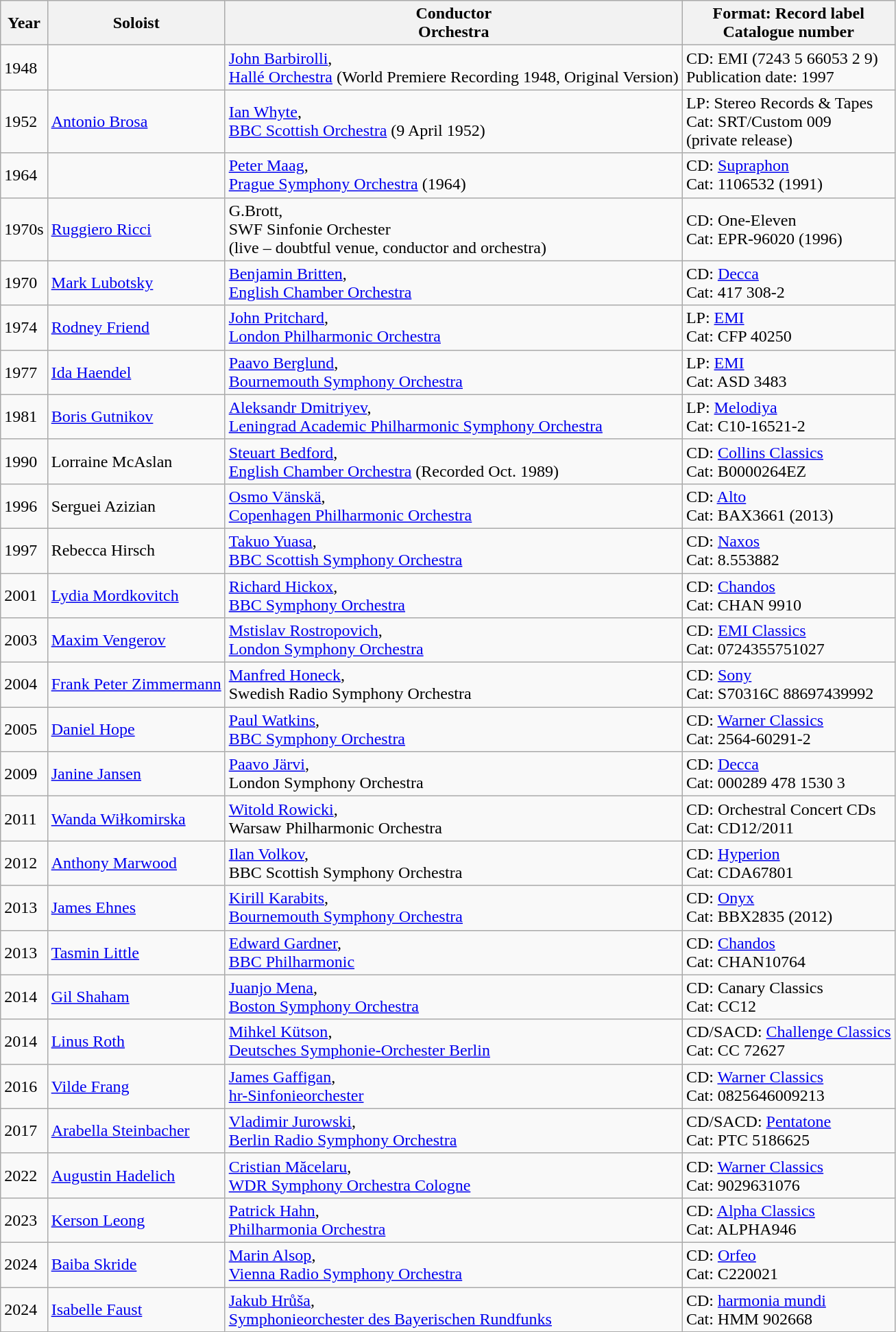<table class="wikitable">
<tr>
<th>Year</th>
<th>Soloist</th>
<th>Conductor<br>Orchestra</th>
<th>Format: Record label<br>Catalogue number</th>
</tr>
<tr>
<td>1948</td>
<td></td>
<td><a href='#'>John Barbirolli</a>,<br><a href='#'>Hallé Orchestra</a> (World Premiere Recording 1948, Original Version)</td>
<td>CD: EMI (7243 5 66053 2 9) <br> Publication date: 1997</td>
</tr>
<tr>
<td>1952</td>
<td><a href='#'>Antonio Brosa</a></td>
<td><a href='#'>Ian Whyte</a>,<br><a href='#'>BBC Scottish Orchestra</a> (9 April 1952)</td>
<td>LP: Stereo Records & Tapes<br>Cat: SRT/Custom 009 <br>(private release)</td>
</tr>
<tr>
<td>1964</td>
<td></td>
<td><a href='#'>Peter Maag</a>,<br><a href='#'>Prague Symphony Orchestra</a> (1964)</td>
<td>CD: <a href='#'>Supraphon</a><br>Cat: 1106532 (1991)</td>
</tr>
<tr>
<td>1970s</td>
<td><a href='#'>Ruggiero Ricci</a></td>
<td>G.Brott,<br>SWF Sinfonie Orchester <br>(live – doubtful venue, conductor and orchestra)</td>
<td>CD: One-Eleven<br>Cat: EPR-96020 (1996)</td>
</tr>
<tr>
<td>1970</td>
<td><a href='#'>Mark Lubotsky</a></td>
<td><a href='#'>Benjamin Britten</a>,<br><a href='#'>English Chamber Orchestra</a></td>
<td>CD: <a href='#'>Decca</a><br>Cat: 417 308-2</td>
</tr>
<tr>
<td>1974</td>
<td><a href='#'>Rodney Friend</a></td>
<td><a href='#'>John Pritchard</a>,<br><a href='#'>London Philharmonic Orchestra</a></td>
<td>LP: <a href='#'>EMI</a> <br>Cat: CFP 40250</td>
</tr>
<tr>
<td>1977</td>
<td><a href='#'>Ida Haendel</a></td>
<td><a href='#'>Paavo Berglund</a>,<br><a href='#'>Bournemouth Symphony Orchestra</a></td>
<td>LP: <a href='#'>EMI</a><br>Cat: ASD 3483</td>
</tr>
<tr>
<td>1981</td>
<td><a href='#'>Boris Gutnikov</a></td>
<td><a href='#'>Aleksandr Dmitriyev</a>,<br><a href='#'>Leningrad Academic Philharmonic Symphony Orchestra</a></td>
<td>LP: <a href='#'>Melodiya</a><br>Cat: С10-16521-2</td>
</tr>
<tr>
<td>1990</td>
<td>Lorraine McAslan</td>
<td><a href='#'>Steuart Bedford</a>,<br><a href='#'>English Chamber Orchestra</a> (Recorded Oct. 1989)</td>
<td>CD: <a href='#'>Collins Classics</a><br>Cat: B0000264EZ</td>
</tr>
<tr>
<td>1996</td>
<td>Serguei Azizian</td>
<td><a href='#'>Osmo Vänskä</a>,<br><a href='#'>Copenhagen Philharmonic Orchestra</a></td>
<td>CD: <a href='#'>Alto</a><br>Cat: BAX3661 (2013)</td>
</tr>
<tr>
<td>1997</td>
<td>Rebecca Hirsch</td>
<td><a href='#'>Takuo Yuasa</a>,<br><a href='#'>BBC Scottish Symphony Orchestra</a></td>
<td>CD: <a href='#'>Naxos</a><br>Cat: 8.553882</td>
</tr>
<tr>
<td>2001</td>
<td><a href='#'>Lydia Mordkovitch</a></td>
<td><a href='#'>Richard Hickox</a>,<br><a href='#'>BBC Symphony Orchestra</a></td>
<td>CD: <a href='#'>Chandos</a><br>Cat: CHAN 9910</td>
</tr>
<tr>
<td>2003</td>
<td><a href='#'>Maxim Vengerov</a></td>
<td><a href='#'>Mstislav Rostropovich</a>,<br><a href='#'>London Symphony Orchestra</a></td>
<td>CD: <a href='#'>EMI Classics</a><br>Cat: 0724355751027</td>
</tr>
<tr>
<td>2004</td>
<td><a href='#'>Frank Peter Zimmermann</a></td>
<td><a href='#'>Manfred Honeck</a>,<br>Swedish Radio Symphony Orchestra</td>
<td>CD: <a href='#'>Sony</a><br>Cat: S70316C 88697439992</td>
</tr>
<tr>
<td>2005</td>
<td><a href='#'>Daniel Hope</a></td>
<td><a href='#'>Paul Watkins</a>,<br><a href='#'>BBC Symphony Orchestra</a></td>
<td>CD: <a href='#'>Warner Classics</a><br>Cat: 2564-60291-2</td>
</tr>
<tr>
<td>2009</td>
<td><a href='#'>Janine Jansen</a></td>
<td><a href='#'>Paavo Järvi</a>,<br>London Symphony Orchestra</td>
<td>CD: <a href='#'>Decca</a><br>Cat: 000289 478 1530 3</td>
</tr>
<tr>
<td>2011</td>
<td><a href='#'>Wanda Wiłkomirska</a></td>
<td><a href='#'>Witold Rowicki</a>,<br>Warsaw Philharmonic Orchestra</td>
<td>CD: Orchestral Concert CDs<br>Cat: CD12/2011</td>
</tr>
<tr>
<td>2012</td>
<td><a href='#'>Anthony Marwood</a></td>
<td><a href='#'>Ilan Volkov</a>,<br>BBC Scottish Symphony Orchestra</td>
<td>CD: <a href='#'>Hyperion</a><br>Cat: CDA67801</td>
</tr>
<tr>
<td>2013</td>
<td><a href='#'>James Ehnes</a></td>
<td><a href='#'>Kirill Karabits</a>,<br><a href='#'>Bournemouth Symphony Orchestra</a></td>
<td>CD: <a href='#'>Onyx</a><br>Cat: BBX2835 (2012)</td>
</tr>
<tr>
<td>2013</td>
<td><a href='#'>Tasmin Little</a></td>
<td><a href='#'>Edward Gardner</a>,<br><a href='#'>BBC Philharmonic</a></td>
<td>CD: <a href='#'>Chandos</a><br>Cat: CHAN10764</td>
</tr>
<tr>
<td>2014</td>
<td><a href='#'>Gil Shaham</a></td>
<td><a href='#'>Juanjo Mena</a>,<br><a href='#'>Boston Symphony Orchestra</a></td>
<td>CD: Canary Classics<br>Cat: CC12</td>
</tr>
<tr>
<td>2014</td>
<td><a href='#'>Linus Roth</a></td>
<td><a href='#'>Mihkel Kütson</a>,<br><a href='#'>Deutsches Symphonie-Orchester Berlin</a></td>
<td>CD/SACD: <a href='#'>Challenge Classics</a><br>Cat: CC 72627</td>
</tr>
<tr>
<td>2016</td>
<td><a href='#'>Vilde Frang</a></td>
<td><a href='#'>James Gaffigan</a>,<br><a href='#'>hr-Sinfonieorchester</a></td>
<td>CD: <a href='#'>Warner Classics</a><br>Cat: 0825646009213</td>
</tr>
<tr>
<td>2017</td>
<td><a href='#'>Arabella Steinbacher</a></td>
<td><a href='#'>Vladimir Jurowski</a>,<br><a href='#'>Berlin Radio Symphony Orchestra</a></td>
<td>CD/SACD: <a href='#'>Pentatone</a><br>Cat: PTC 5186625</td>
</tr>
<tr>
<td>2022</td>
<td><a href='#'>Augustin Hadelich</a></td>
<td><a href='#'>Cristian Măcelaru</a>,<br><a href='#'>WDR Symphony Orchestra Cologne</a></td>
<td>CD: <a href='#'>Warner Classics</a><br>Cat: 9029631076</td>
</tr>
<tr>
<td>2023</td>
<td><a href='#'>Kerson Leong</a></td>
<td><a href='#'>Patrick Hahn</a>,<br><a href='#'>Philharmonia Orchestra</a></td>
<td>CD: <a href='#'>Alpha Classics</a><br>Cat: ALPHA946</td>
</tr>
<tr>
<td>2024</td>
<td><a href='#'>Baiba Skride</a></td>
<td><a href='#'>Marin Alsop</a>,<br><a href='#'>Vienna Radio Symphony Orchestra</a></td>
<td>CD: <a href='#'>Orfeo</a><br>Cat: C220021</td>
</tr>
<tr>
<td>2024</td>
<td><a href='#'>Isabelle Faust</a></td>
<td><a href='#'>Jakub Hrůša</a>,<br><a href='#'>Symphonieorchester des Bayerischen Rundfunks</a></td>
<td>CD: <a href='#'>harmonia mundi</a><br>Cat: HMM 902668</td>
</tr>
</table>
